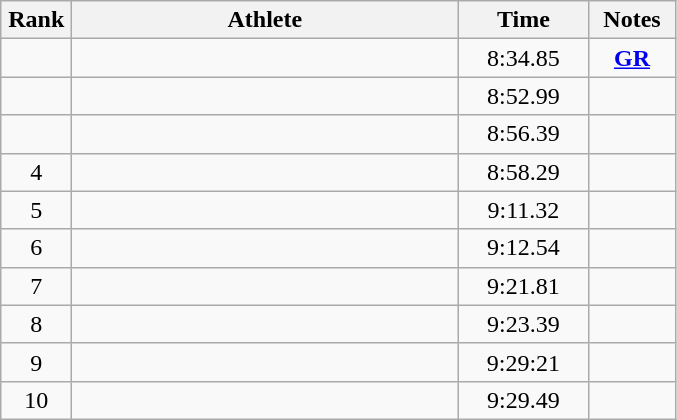<table class="wikitable sortable" style="text-align:center">
<tr>
<th width=40>Rank</th>
<th width=250>Athlete</th>
<th width=80>Time</th>
<th width=50>Notes</th>
</tr>
<tr>
<td></td>
<td align=left></td>
<td>8:34.85</td>
<td><strong><a href='#'>GR</a></strong></td>
</tr>
<tr>
<td></td>
<td align=left></td>
<td>8:52.99</td>
<td></td>
</tr>
<tr>
<td></td>
<td align=left></td>
<td>8:56.39</td>
<td></td>
</tr>
<tr>
<td>4</td>
<td align=left></td>
<td>8:58.29</td>
<td></td>
</tr>
<tr>
<td>5</td>
<td align=left></td>
<td>9:11.32</td>
<td></td>
</tr>
<tr>
<td>6</td>
<td align=left></td>
<td>9:12.54</td>
<td></td>
</tr>
<tr>
<td>7</td>
<td align=left></td>
<td>9:21.81</td>
<td></td>
</tr>
<tr>
<td>8</td>
<td align=left></td>
<td>9:23.39</td>
<td></td>
</tr>
<tr>
<td>9</td>
<td align=left></td>
<td>9:29:21</td>
<td></td>
</tr>
<tr>
<td>10</td>
<td align=left></td>
<td>9:29.49</td>
<td></td>
</tr>
</table>
